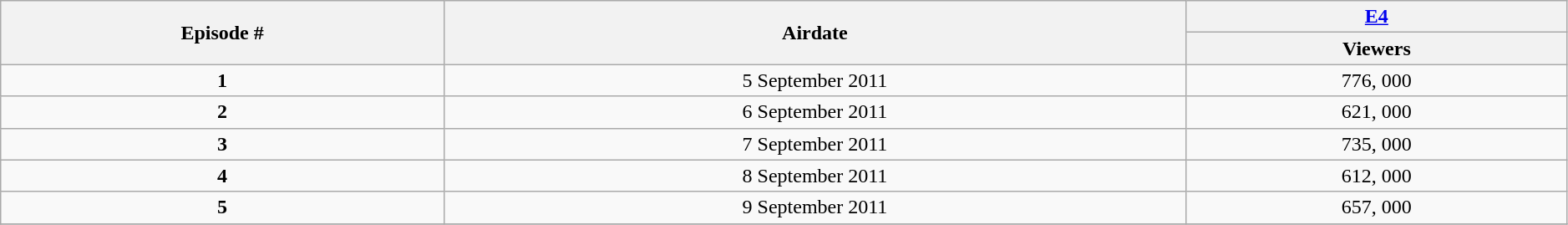<table class="wikitable" style="text-align: center" width="99%">
<tr>
<th rowspan="2">Episode #</th>
<th rowspan="2">Airdate</th>
<th colspan="2"><a href='#'>E4</a></th>
</tr>
<tr>
<th>Viewers</th>
</tr>
<tr>
<td><strong>1</strong></td>
<td>5 September 2011</td>
<td>776, 000</td>
</tr>
<tr>
<td><strong>2</strong></td>
<td>6 September 2011</td>
<td>621, 000</td>
</tr>
<tr>
<td><strong>3</strong></td>
<td>7 September 2011</td>
<td>735, 000</td>
</tr>
<tr>
<td><strong>4</strong></td>
<td>8 September 2011</td>
<td>612, 000</td>
</tr>
<tr>
<td><strong>5</strong></td>
<td>9 September 2011</td>
<td>657, 000</td>
</tr>
<tr>
</tr>
</table>
